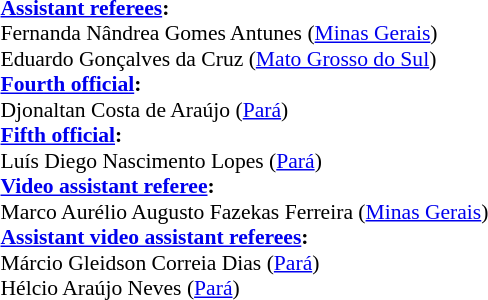<table width=50% style="font-size: 90%">
<tr>
<td><br><strong><a href='#'>Assistant referees</a>:</strong>
<br>Fernanda Nândrea Gomes Antunes (<a href='#'>Minas Gerais</a>)
<br>Eduardo Gonçalves da Cruz (<a href='#'>Mato Grosso do Sul</a>)
<br><strong><a href='#'>Fourth official</a>:</strong>
<br>Djonaltan Costa de Araújo (<a href='#'>Pará</a>)
<br><strong><a href='#'>Fifth official</a>:</strong>
<br>Luís Diego Nascimento Lopes (<a href='#'>Pará</a>)
<br><strong><a href='#'>Video assistant referee</a>:</strong>
<br>Marco Aurélio Augusto Fazekas Ferreira (<a href='#'>Minas Gerais</a>)
<br><strong><a href='#'>Assistant video assistant referees</a>:</strong>
<br>Márcio Gleidson Correia Dias (<a href='#'>Pará</a>)
<br>Hélcio Araújo Neves (<a href='#'>Pará</a>)</td>
</tr>
</table>
